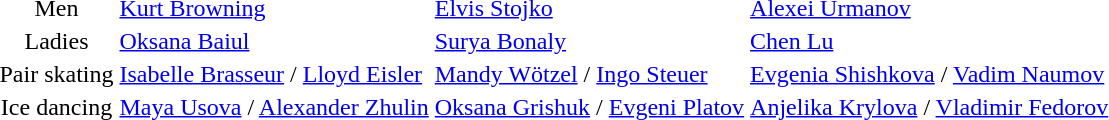<table>
<tr>
<td align=center>Men</td>
<td> <a href='#'>Kurt Browning</a></td>
<td> <a href='#'>Elvis Stojko</a></td>
<td> <a href='#'>Alexei Urmanov</a></td>
</tr>
<tr>
<td align=center>Ladies</td>
<td> <a href='#'>Oksana Baiul</a></td>
<td> <a href='#'>Surya Bonaly</a></td>
<td> <a href='#'>Chen Lu</a></td>
</tr>
<tr>
<td align=center>Pair skating</td>
<td> <a href='#'>Isabelle Brasseur</a> / <a href='#'>Lloyd Eisler</a></td>
<td> <a href='#'>Mandy Wötzel</a> / <a href='#'>Ingo Steuer</a></td>
<td> <a href='#'>Evgenia Shishkova</a> / <a href='#'>Vadim Naumov</a></td>
</tr>
<tr>
<td align=center>Ice dancing</td>
<td> <a href='#'>Maya Usova</a> / <a href='#'>Alexander Zhulin</a></td>
<td> <a href='#'>Oksana Grishuk</a> / <a href='#'>Evgeni Platov</a></td>
<td> <a href='#'>Anjelika Krylova</a> / <a href='#'>Vladimir Fedorov</a></td>
</tr>
</table>
